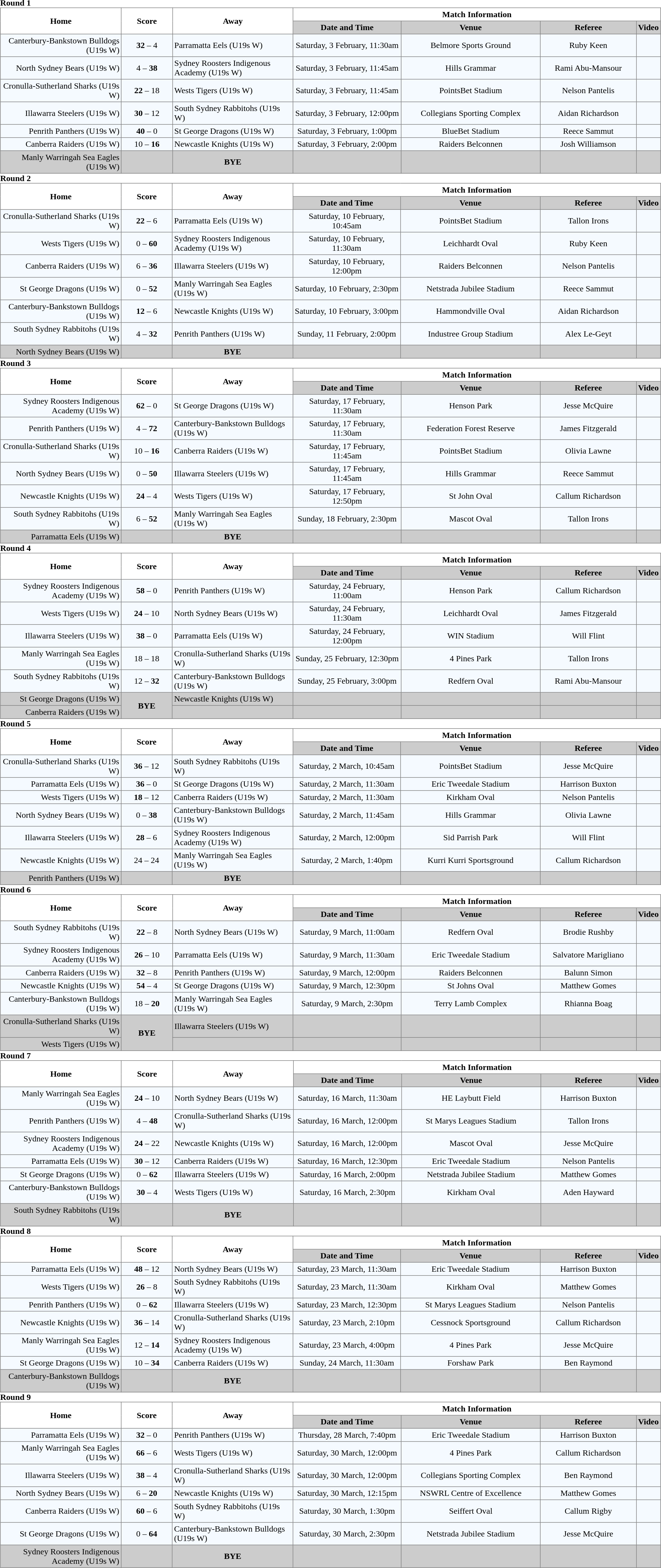<table class="mw-collapsible mw-collapsed" width="100%">
<tr>
<td valign="left" width="25%"><br><strong>Round 1</strong><table border="1" cellpadding="3" cellspacing="0" width="100%" style="border-collapse:collapse;  text-align:center;">
<tr>
<th rowspan="2" width="19%">Home</th>
<th rowspan="2" width="8%">Score</th>
<th rowspan="2" width="19%">Away</th>
<th colspan="4">Match Information</th>
</tr>
<tr style="background:#CCCCCC">
<th width="17%">Date and Time</th>
<th width="22%">Venue</th>
<th width="50%">Referee</th>
<th>Video</th>
</tr>
<tr style="text-align:center; background:#f5faff;">
<td align="right">Canterbury-Bankstown Bulldogs (U19s W) </td>
<td><strong>32</strong> – 4</td>
<td align="left"> Parramatta Eels (U19s W)</td>
<td>Saturday, 3 February, 11:30am</td>
<td>Belmore Sports Ground</td>
<td>Ruby Keen</td>
<td></td>
</tr>
<tr style="text-align:center; background:#f5faff;">
<td align="right">North Sydney Bears (U19s W) </td>
<td>4 – <strong>38</strong></td>
<td align="left"> Sydney Roosters Indigenous Academy (U19s W)</td>
<td>Saturday, 3 February, 11:45am</td>
<td>Hills Grammar</td>
<td>Rami Abu-Mansour</td>
<td></td>
</tr>
<tr style="text-align:center; background:#f5faff;">
<td align="right">Cronulla-Sutherland Sharks (U19s W) </td>
<td><strong>22</strong> – 18</td>
<td align="left"> Wests Tigers (U19s W)</td>
<td>Saturday, 3 February, 11:45am</td>
<td>PointsBet Stadium</td>
<td>Nelson Pantelis</td>
<td></td>
</tr>
<tr style="text-align:center; background:#f5faff;">
<td align="right">Illawarra Steelers (U19s W) </td>
<td><strong>30</strong> – 12</td>
<td align="left"> South Sydney Rabbitohs (U19s W)</td>
<td>Saturday, 3 February, 12:00pm</td>
<td>Collegians Sporting Complex</td>
<td>Aidan Richardson</td>
<td></td>
</tr>
<tr style="text-align:center; background:#f5faff;">
<td align="right">Penrith Panthers (U19s W) </td>
<td><strong>40</strong> – 0</td>
<td align="left"> St George Dragons (U19s W)</td>
<td>Saturday, 3 February, 1:00pm</td>
<td>BlueBet Stadium</td>
<td>Reece Sammut</td>
<td></td>
</tr>
<tr style="text-align:center; background:#f5faff;">
<td align="right">Canberra Raiders (U19s W) </td>
<td>10 – <strong>16</strong></td>
<td align="left"> Newcastle Knights (U19s W)</td>
<td>Saturday, 3 February, 2:00pm</td>
<td>Raiders Belconnen</td>
<td>Josh Williamson</td>
<td></td>
</tr>
<tr style="text-align:center; background:#CCCCCC;">
<td align="right">Manly Warringah Sea Eagles (U19s W) </td>
<td></td>
<td><strong>BYE</strong></td>
<td></td>
<td></td>
<td></td>
<td></td>
</tr>
</table>
<strong>Round 2</strong><table border="1" cellpadding="3" cellspacing="0" width="100%" style="border-collapse:collapse;  text-align:center;">
<tr>
<th rowspan="2" width="19%">Home</th>
<th rowspan="2" width="8%">Score</th>
<th rowspan="2" width="19%">Away</th>
<th colspan="4">Match Information</th>
</tr>
<tr style="background:#CCCCCC">
<th width="17%">Date and Time</th>
<th width="22%">Venue</th>
<th width="50%">Referee</th>
<th>Video</th>
</tr>
<tr style="text-align:center; background:#f5faff;">
<td align="right">Cronulla-Sutherland Sharks (U19s W) </td>
<td><strong>22</strong> – 6</td>
<td align="left"> Parramatta Eels (U19s W)</td>
<td>Saturday, 10 February, 10:45am</td>
<td>PointsBet Stadium</td>
<td>Tallon Irons</td>
<td></td>
</tr>
<tr style="text-align:center; background:#f5faff;">
<td align="right">Wests Tigers (U19s W) </td>
<td>0 – <strong>60</strong></td>
<td align="left"> Sydney Roosters Indigenous Academy (U19s W)</td>
<td>Saturday, 10 February, 11:30am</td>
<td>Leichhardt Oval</td>
<td>Ruby Keen</td>
<td></td>
</tr>
<tr style="text-align:center; background:#f5faff;">
<td align="right">Canberra Raiders (U19s W) </td>
<td>6 – <strong>36</strong></td>
<td align="left"> Illawarra Steelers (U19s W)</td>
<td>Saturday, 10 February, 12:00pm</td>
<td>Raiders Belconnen</td>
<td>Nelson Pantelis</td>
<td></td>
</tr>
<tr style="text-align:center; background:#f5faff;">
<td align="right">St George Dragons (U19s W) </td>
<td>0 – <strong>52</strong></td>
<td align="left"> Manly Warringah Sea Eagles (U19s W)</td>
<td>Saturday, 10 February, 2:30pm</td>
<td>Netstrada Jubilee Stadium</td>
<td>Reece Sammut</td>
<td></td>
</tr>
<tr style="text-align:center; background:#f5faff;">
<td align="right">Canterbury-Bankstown Bulldogs (U19s W) </td>
<td><strong>12</strong> – 6</td>
<td align="left"> Newcastle Knights (U19s W)</td>
<td>Saturday, 10 February, 3:00pm</td>
<td>Hammondville Oval</td>
<td>Aidan Richardson</td>
<td></td>
</tr>
<tr style="text-align:center; background:#f5faff;">
<td align="right">South Sydney Rabbitohs (U19s W) </td>
<td>4 – <strong>32</strong></td>
<td align="left"> Penrith Panthers (U19s W)</td>
<td>Sunday, 11 February, 2:00pm</td>
<td>Industree Group Stadium</td>
<td>Alex Le-Geyt</td>
<td></td>
</tr>
<tr style="text-align:center; background:#CCCCCC;">
<td align="right">North Sydney Bears (U19s W) </td>
<td></td>
<td><strong>BYE</strong></td>
<td></td>
<td></td>
<td></td>
<td></td>
</tr>
</table>
<strong>Round 3</strong><table border="1" cellpadding="3" cellspacing="0" width="100%" style="border-collapse:collapse;  text-align:center;">
<tr>
<th rowspan="2" width="19%">Home</th>
<th rowspan="2" width="8%">Score</th>
<th rowspan="2" width="19%">Away</th>
<th colspan="4">Match Information</th>
</tr>
<tr style="background:#CCCCCC">
<th width="17%">Date and Time</th>
<th width="22%">Venue</th>
<th width="50%">Referee</th>
<th>Video</th>
</tr>
<tr style="text-align:center; background:#f5faff;">
<td align="right">Sydney Roosters Indigenous Academy (U19s W) </td>
<td><strong>62</strong> – 0</td>
<td align="left"> St George Dragons (U19s W)</td>
<td>Saturday, 17 February, 11:30am</td>
<td>Henson Park</td>
<td>Jesse McQuire</td>
<td></td>
</tr>
<tr style="text-align:center; background:#f5faff;">
<td align="right">Penrith Panthers (U19s W) </td>
<td>4 – <strong>72</strong></td>
<td align="left"> Canterbury-Bankstown Bulldogs (U19s W)</td>
<td>Saturday, 17 February, 11:30am</td>
<td>Federation Forest Reserve</td>
<td>James Fitzgerald</td>
<td></td>
</tr>
<tr style="text-align:center; background:#f5faff;">
<td align="right">Cronulla-Sutherland Sharks (U19s W) </td>
<td>10 – <strong>16</strong></td>
<td align="left"> Canberra Raiders (U19s W)</td>
<td>Saturday, 17 February, 11:45am</td>
<td>PointsBet Stadium</td>
<td>Olivia Lawne</td>
<td></td>
</tr>
<tr style="text-align:center; background:#f5faff;">
<td align="right">North Sydney Bears (U19s W) </td>
<td>0 – <strong>50</strong></td>
<td align="left"> Illawarra Steelers (U19s W)</td>
<td>Saturday, 17 February, 11:45am</td>
<td>Hills Grammar</td>
<td>Reece Sammut</td>
<td></td>
</tr>
<tr style="text-align:center; background:#f5faff;">
<td align="right">Newcastle Knights (U19s W) </td>
<td><strong>24</strong> – 4</td>
<td align="left"> Wests Tigers (U19s W)</td>
<td>Saturday, 17 February, 12:50pm</td>
<td>St John Oval</td>
<td>Callum Richardson</td>
<td></td>
</tr>
<tr style="text-align:center; background:#f5faff;">
<td align="right">South Sydney Rabbitohs (U19s W) </td>
<td>6 – <strong>52</strong></td>
<td align="left"> Manly Warringah Sea Eagles (U19s W)</td>
<td>Sunday, 18 February, 2:30pm</td>
<td>Mascot Oval</td>
<td>Tallon Irons</td>
<td></td>
</tr>
<tr style="text-align:center; background:#CCCCCC;">
<td align="right">Parramatta Eels (U19s W) </td>
<td></td>
<td><strong>BYE</strong></td>
<td></td>
<td></td>
<td></td>
<td></td>
</tr>
</table>
<strong>Round 4</strong><table border="1" cellpadding="3" cellspacing="0" width="100%" style="border-collapse:collapse;  text-align:center;">
<tr>
<th rowspan="2" width="19%">Home</th>
<th rowspan="2" width="8%">Score</th>
<th rowspan="2" width="19%">Away</th>
<th colspan="4">Match Information</th>
</tr>
<tr style="background:#CCCCCC">
<th width="17%">Date and Time</th>
<th width="22%">Venue</th>
<th width="50%">Referee</th>
<th>Video</th>
</tr>
<tr style="text-align:center; background:#f5faff;">
<td align="right">Sydney Roosters Indigenous Academy (U19s W) </td>
<td><strong>58</strong> – 0</td>
<td align="left"> Penrith Panthers (U19s W)</td>
<td>Saturday, 24 February, 11:00am</td>
<td>Henson Park</td>
<td>Callum Richardson</td>
<td></td>
</tr>
<tr style="text-align:center; background:#f5faff;">
<td align="right">Wests Tigers (U19s W) </td>
<td><strong>24</strong> – 10</td>
<td align="left"> North Sydney Bears (U19s W)</td>
<td>Saturday, 24 February, 11:30am</td>
<td>Leichhardt Oval</td>
<td>James Fitzgerald</td>
<td></td>
</tr>
<tr style="text-align:center; background:#f5faff;">
<td align="right">Illawarra Steelers (U19s W) </td>
<td><strong>38</strong> – 0</td>
<td align="left"> Parramatta Eels (U19s W)</td>
<td>Saturday, 24 February, 12:00pm</td>
<td>WIN Stadium</td>
<td>Will Flint</td>
<td></td>
</tr>
<tr style="text-align:center; background:#f5faff;">
<td align="right">Manly Warringah Sea Eagles (U19s W) </td>
<td>18 – 18</td>
<td align="left"> Cronulla-Sutherland Sharks (U19s W)</td>
<td>Sunday, 25 February, 12:30pm</td>
<td>4 Pines Park</td>
<td>Tallon Irons</td>
<td></td>
</tr>
<tr style="text-align:center; background:#f5faff;">
<td align="right">South Sydney Rabbitohs (U19s W) </td>
<td>12 – <strong>32</strong></td>
<td align="left"> Canterbury-Bankstown Bulldogs (U19s W)</td>
<td>Sunday, 25 February, 3:00pm</td>
<td>Redfern Oval</td>
<td>Rami Abu-Mansour</td>
<td></td>
</tr>
<tr style="text-align:center; background:#CCCCCC;">
<td align="right">St George Dragons (U19s W) </td>
<th rowspan="2"><strong>BYE</strong></th>
<td align="left"> Newcastle Knights (U19s W)</td>
<td></td>
<td></td>
<td></td>
<td></td>
</tr>
<tr style="text-align:center; background:#CCCCCC;">
<td align="right">Canberra Raiders (U19s W) </td>
<td></td>
<td></td>
<td></td>
<td></td>
<td></td>
</tr>
</table>
<strong>Round 5</strong><table border="1" cellpadding="3" cellspacing="0" width="100%" style="border-collapse:collapse;  text-align:center;">
<tr>
<th rowspan="2" width="19%">Home</th>
<th rowspan="2" width="8%">Score</th>
<th rowspan="2" width="19%">Away</th>
<th colspan="4">Match Information</th>
</tr>
<tr style="background:#CCCCCC">
<th width="17%">Date and Time</th>
<th width="22%">Venue</th>
<th width="50%">Referee</th>
<th>Video</th>
</tr>
<tr style="text-align:center; background:#f5faff;">
<td align="right">Cronulla-Sutherland Sharks (U19s W) </td>
<td><strong>36</strong> – 12</td>
<td align="left"> South Sydney Rabbitohs (U19s W)</td>
<td>Saturday, 2 March, 10:45am</td>
<td>PointsBet Stadium</td>
<td>Jesse McQuire</td>
<td></td>
</tr>
<tr style="text-align:center; background:#f5faff;">
<td align="right">Parramatta Eels (U19s W) </td>
<td><strong>36</strong> – 0</td>
<td align="left"> St George Dragons (U19s W)</td>
<td>Saturday, 2 March, 11:30am</td>
<td>Eric Tweedale Stadium</td>
<td>Harrison Buxton</td>
<td></td>
</tr>
<tr style="text-align:center; background:#f5faff;">
<td align="right">Wests Tigers (U19s W) </td>
<td><strong>18</strong> – 12</td>
<td align="left"> Canberra Raiders (U19s W)</td>
<td>Saturday, 2 March, 11:30am</td>
<td>Kirkham Oval</td>
<td>Nelson Pantelis</td>
<td></td>
</tr>
<tr style="text-align:center; background:#f5faff;">
<td align="right">North Sydney Bears (U19s W) </td>
<td>0 – <strong>38</strong></td>
<td align="left"> Canterbury-Bankstown Bulldogs (U19s W)</td>
<td>Saturday, 2 March, 11:45am</td>
<td>Hills Grammar</td>
<td>Olivia Lawne</td>
<td></td>
</tr>
<tr style="text-align:center; background:#f5faff;">
<td align="right">Illawarra Steelers (U19s W) </td>
<td><strong>28</strong> – 6</td>
<td align="left"> Sydney Roosters Indigenous Academy (U19s W)</td>
<td>Saturday, 2 March, 12:00pm</td>
<td>Sid Parrish Park</td>
<td>Will Flint</td>
<td></td>
</tr>
<tr style="text-align:center; background:#f5faff;">
<td align="right">Newcastle Knights (U19s W) </td>
<td>24 – 24</td>
<td align="left"> Manly Warringah Sea Eagles (U19s W)</td>
<td>Saturday, 2 March, 1:40pm</td>
<td>Kurri Kurri Sportsground</td>
<td>Callum Richardson</td>
<td></td>
</tr>
<tr style="text-align:center; background:#CCCCCC;">
<td align="right">Penrith Panthers (U19s W) </td>
<td></td>
<td><strong>BYE</strong></td>
<td></td>
<td></td>
<td></td>
<td></td>
</tr>
</table>
<strong>Round 6</strong><table border="1" cellpadding="3" cellspacing="0" width="100%" style="border-collapse:collapse;  text-align:center;">
<tr>
<th rowspan="2" width="19%">Home</th>
<th rowspan="2" width="8%">Score</th>
<th rowspan="2" width="19%">Away</th>
<th colspan="4">Match Information</th>
</tr>
<tr style="background:#CCCCCC">
<th width="17%">Date and Time</th>
<th width="22%">Venue</th>
<th width="50%">Referee</th>
<th>Video</th>
</tr>
<tr style="text-align:center; background:#f5faff;">
<td align="right">South Sydney Rabbitohs (U19s W) </td>
<td><strong>22</strong> – 8</td>
<td align="left"> North Sydney Bears (U19s W)</td>
<td>Saturday, 9 March, 11:00am</td>
<td>Redfern Oval</td>
<td>Brodie Rushby</td>
<td></td>
</tr>
<tr style="text-align:center; background:#f5faff;">
<td align="right">Sydney Roosters Indigenous Academy (U19s W) </td>
<td><strong>26</strong> – 10</td>
<td align="left"> Parramatta Eels (U19s W)</td>
<td>Saturday, 9 March, 11:30am</td>
<td>Eric Tweedale Stadium</td>
<td>Salvatore Marigliano</td>
<td></td>
</tr>
<tr style="text-align:center; background:#f5faff;">
<td align="right">Canberra Raiders (U19s W) </td>
<td><strong>32</strong> – 8</td>
<td align="left"> Penrith Panthers (U19s W)</td>
<td>Saturday, 9 March, 12:00pm</td>
<td>Raiders Belconnen</td>
<td>Balunn Simon</td>
<td></td>
</tr>
<tr style="text-align:center; background:#f5faff;">
<td align="right">Newcastle Knights (U19s W) </td>
<td><strong>54</strong> – 4</td>
<td align="left"> St George Dragons (U19s W)</td>
<td>Saturday, 9 March, 12:30pm</td>
<td>St Johns Oval</td>
<td>Matthew Gomes</td>
<td></td>
</tr>
<tr style="text-align:center; background:#f5faff;">
<td align="right">Canterbury-Bankstown Bulldogs (U19s W) </td>
<td>18 – <strong>20</strong></td>
<td align="left"> Manly Warringah Sea Eagles (U19s W)</td>
<td>Saturday, 9 March, 2:30pm</td>
<td>Terry Lamb Complex</td>
<td>Rhianna Boag</td>
<td></td>
</tr>
<tr style="text-align:center; background:#CCCCCC;">
<td align="right">Cronulla-Sutherland Sharks (U19s W) </td>
<th rowspan="2"><strong>BYE</strong></th>
<td align="left"> Illawarra Steelers (U19s W)</td>
<td></td>
<td></td>
<td></td>
<td></td>
</tr>
<tr style="text-align:center; background:#CCCCCC;">
<td align="right">Wests Tigers (U19s W) </td>
<td></td>
<td></td>
<td></td>
<td></td>
<td></td>
</tr>
</table>
<strong>Round 7</strong><table border="1" cellpadding="3" cellspacing="0" width="100%" style="border-collapse:collapse;  text-align:center;">
<tr>
<th rowspan="2" width="19%">Home</th>
<th rowspan="2" width="8%">Score</th>
<th rowspan="2" width="19%">Away</th>
<th colspan="4">Match Information</th>
</tr>
<tr style="background:#CCCCCC">
<th width="17%">Date and Time</th>
<th width="22%">Venue</th>
<th width="50%">Referee</th>
<th>Video</th>
</tr>
<tr style="text-align:center; background:#f5faff;">
<td align="right">Manly Warringah Sea Eagles (U19s W) </td>
<td><strong>24</strong> – 10</td>
<td align="left"> North Sydney Bears (U19s W)</td>
<td>Saturday, 16 March, 11:30am</td>
<td>HE Laybutt Field</td>
<td>Harrison Buxton</td>
<td></td>
</tr>
<tr style="text-align:center; background:#f5faff;">
<td align="right">Penrith Panthers (U19s W) </td>
<td>4 – <strong>48</strong></td>
<td align="left"> Cronulla-Sutherland Sharks (U19s W)</td>
<td>Saturday, 16 March, 12:00pm</td>
<td>St Marys Leagues Stadium</td>
<td>Tallon Irons</td>
<td></td>
</tr>
<tr style="text-align:center; background:#f5faff;">
<td align="right">Sydney Roosters Indigenous Academy (U19s W) </td>
<td><strong>24</strong> – 22</td>
<td align="left"> Newcastle Knights (U19s W)</td>
<td>Saturday, 16 March, 12:00pm</td>
<td>Mascot Oval</td>
<td>Jesse McQuire</td>
<td></td>
</tr>
<tr style="text-align:center; background:#f5faff;">
<td align="right">Parramatta Eels (U19s W) </td>
<td><strong>30</strong> – 12</td>
<td align="left"> Canberra Raiders (U19s W)</td>
<td>Saturday, 16 March, 12:30pm</td>
<td>Eric Tweedale Stadium</td>
<td>Nelson Pantelis</td>
<td></td>
</tr>
<tr style="text-align:center; background:#f5faff;">
<td align="right">St George Dragons (U19s W) </td>
<td>0 – <strong>62</strong></td>
<td align="left"> Illawarra Steelers (U19s W)</td>
<td>Saturday, 16 March, 2:00pm</td>
<td>Netstrada Jubilee Stadium</td>
<td>Matthew Gomes</td>
<td></td>
</tr>
<tr style="text-align:center; background:#f5faff;">
<td align="right">Canterbury-Bankstown Bulldogs (U19s W) </td>
<td><strong>30</strong> – 4</td>
<td align="left"> Wests Tigers (U19s W)</td>
<td>Saturday, 16 March, 2:30pm</td>
<td>Kirkham Oval</td>
<td>Aden Hayward</td>
<td></td>
</tr>
<tr style="text-align:center; background:#CCCCCC;">
<td align="right">South Sydney Rabbitohs (U19s W) </td>
<td></td>
<td><strong>BYE</strong></td>
<td></td>
<td></td>
<td></td>
<td></td>
</tr>
</table>
<strong>Round 8</strong><table border="1" cellpadding="3" cellspacing="0" width="100%" style="border-collapse:collapse;  text-align:center;">
<tr>
<th rowspan="2" width="19%">Home</th>
<th rowspan="2" width="8%">Score</th>
<th rowspan="2" width="19%">Away</th>
<th colspan="4">Match Information</th>
</tr>
<tr style="background:#CCCCCC">
<th width="17%">Date and Time</th>
<th width="22%">Venue</th>
<th width="50%">Referee</th>
<th>Video</th>
</tr>
<tr style="text-align:center; background:#f5faff;">
<td align="right">Parramatta Eels (U19s W) </td>
<td><strong>48</strong> – 12</td>
<td align="left"> North Sydney Bears (U19s W)</td>
<td>Saturday, 23 March, 11:30am</td>
<td>Eric Tweedale Stadium</td>
<td>Harrison Buxton</td>
<td></td>
</tr>
<tr style="text-align:center; background:#f5faff;">
<td align="right">Wests Tigers (U19s W) </td>
<td><strong>26</strong> – 8</td>
<td align="left"> South Sydney Rabbitohs (U19s W)</td>
<td>Saturday, 23 March, 11:30am</td>
<td>Kirkham Oval</td>
<td>Matthew Gomes</td>
<td></td>
</tr>
<tr style="text-align:center; background:#f5faff;">
<td align="right">Penrith Panthers (U19s W) </td>
<td>0 – <strong>62</strong></td>
<td align="left"> Illawarra Steelers (U19s W)</td>
<td>Saturday, 23 March, 12:30pm</td>
<td>St Marys Leagues Stadium</td>
<td>Nelson Pantelis</td>
<td></td>
</tr>
<tr style="text-align:center; background:#f5faff;">
<td align="right">Newcastle Knights (U19s W) </td>
<td><strong>36</strong> – 14</td>
<td align="left"> Cronulla-Sutherland Sharks (U19s W)</td>
<td>Saturday, 23 March, 2:10pm</td>
<td>Cessnock Sportsground</td>
<td>Callum Richardson</td>
<td></td>
</tr>
<tr style="text-align:center; background:#f5faff;">
<td align="right">Manly Warringah Sea Eagles (U19s W) </td>
<td>12 – <strong>14</strong></td>
<td align="left"> Sydney Roosters Indigenous Academy (U19s W)</td>
<td>Saturday, 23 March, 4:00pm</td>
<td>4 Pines Park</td>
<td>Jesse McQuire</td>
<td></td>
</tr>
<tr style="text-align:center; background:#f5faff;">
<td align="right">St George Dragons (U19s W) </td>
<td>10 – <strong>34</strong></td>
<td align="left"> Canberra Raiders (U19s W)</td>
<td>Sunday, 24 March, 11:30am</td>
<td>Forshaw Park</td>
<td>Ben Raymond</td>
<td></td>
</tr>
<tr style="text-align:center; background:#CCCCCC;">
<td align="right">Canterbury-Bankstown Bulldogs (U19s W) </td>
<td></td>
<td><strong>BYE</strong></td>
<td></td>
<td></td>
<td></td>
<td></td>
</tr>
</table>
<strong>Round 9</strong><table border="1" cellpadding="3" cellspacing="0" width="100%" style="border-collapse:collapse;  text-align:center;">
<tr>
<th rowspan="2" width="19%">Home</th>
<th rowspan="2" width="8%">Score</th>
<th rowspan="2" width="19%">Away</th>
<th colspan="4">Match Information</th>
</tr>
<tr style="background:#CCCCCC">
<th width="17%">Date and Time</th>
<th width="22%">Venue</th>
<th width="50%">Referee</th>
<th>Video</th>
</tr>
<tr style="text-align:center; background:#f5faff;">
<td align="right">Parramatta Eels (U19s W) </td>
<td><strong>32</strong> – 0</td>
<td align="left"> Penrith Panthers (U19s W)</td>
<td>Thursday, 28 March, 7:40pm</td>
<td>Eric Tweedale Stadium</td>
<td>Harrison Buxton</td>
<td></td>
</tr>
<tr style="text-align:center; background:#f5faff;">
<td align="right">Manly Warringah Sea Eagles (U19s W) </td>
<td><strong>66</strong> – 6</td>
<td align="left"> Wests Tigers (U19s W)</td>
<td>Saturday, 30 March, 12:00pm</td>
<td>4 Pines Park</td>
<td>Callum Richardson</td>
<td></td>
</tr>
<tr style="text-align:center; background:#f5faff;">
<td align="right">Illawarra Steelers (U19s W) </td>
<td><strong>38</strong> – 4</td>
<td align="left"> Cronulla-Sutherland Sharks (U19s W)</td>
<td>Saturday, 30 March, 12:00pm</td>
<td>Collegians Sporting Complex</td>
<td>Ben Raymond</td>
<td></td>
</tr>
<tr style="text-align:center; background:#f5faff;">
<td align="right">North Sydney Bears (U19s W) </td>
<td>6 – <strong>20</strong></td>
<td align="left"> Newcastle Knights (U19s W)</td>
<td>Saturday, 30 March, 12:15pm</td>
<td>NSWRL Centre of Excellence</td>
<td>Matthew Gomes</td>
<td></td>
</tr>
<tr style="text-align:center; background:#f5faff;">
<td align="right">Canberra Raiders (U19s W) </td>
<td><strong>60</strong> – 6</td>
<td align="left"> South Sydney Rabbitohs (U19s W)</td>
<td>Saturday, 30 March, 1:30pm</td>
<td>Seiffert Oval</td>
<td>Callum Rigby</td>
<td></td>
</tr>
<tr style="text-align:center; background:#f5faff;">
<td align="right">St George Dragons (U19s W) </td>
<td>0 – <strong>64</strong></td>
<td align="left"> Canterbury-Bankstown Bulldogs (U19s W)</td>
<td>Saturday, 30 March, 2:30pm</td>
<td>Netstrada Jubilee Stadium</td>
<td>Jesse McQuire</td>
<td></td>
</tr>
<tr style="text-align:center; background:#CCCCCC;">
<td align="right">Sydney Roosters Indigenous Academy (U19s W) </td>
<td></td>
<td><strong>BYE</strong></td>
<td></td>
<td></td>
<td></td>
<td></td>
</tr>
</table>
</td>
</tr>
<tr>
</tr>
</table>
